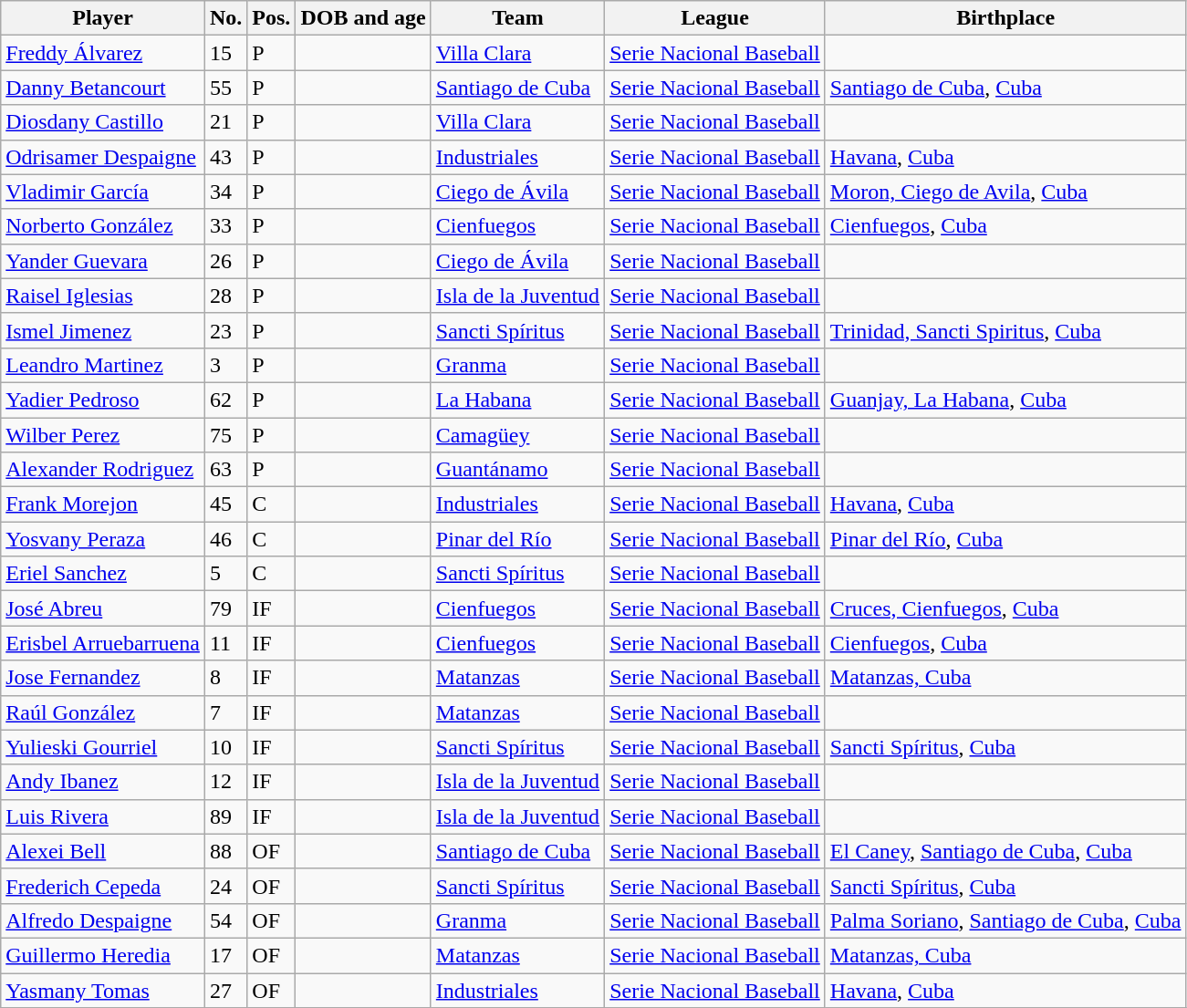<table class="wikitable sortable">
<tr>
<th>Player</th>
<th>No.</th>
<th>Pos.</th>
<th>DOB and age</th>
<th>Team</th>
<th>League</th>
<th>Birthplace</th>
</tr>
<tr>
<td><a href='#'>Freddy Álvarez</a></td>
<td>15</td>
<td>P</td>
<td></td>
<td> <a href='#'>Villa Clara</a></td>
<td><a href='#'>Serie Nacional Baseball</a></td>
<td></td>
</tr>
<tr>
<td><a href='#'>Danny Betancourt</a></td>
<td>55</td>
<td>P</td>
<td></td>
<td> <a href='#'>Santiago de Cuba</a></td>
<td><a href='#'>Serie Nacional Baseball</a></td>
<td><a href='#'>Santiago de Cuba</a>, <a href='#'>Cuba</a></td>
</tr>
<tr>
<td><a href='#'>Diosdany Castillo</a></td>
<td>21</td>
<td>P</td>
<td></td>
<td> <a href='#'>Villa Clara</a></td>
<td><a href='#'>Serie Nacional Baseball</a></td>
<td></td>
</tr>
<tr>
<td><a href='#'>Odrisamer Despaigne</a></td>
<td>43</td>
<td>P</td>
<td></td>
<td><a href='#'>Industriales</a></td>
<td><a href='#'>Serie Nacional Baseball</a></td>
<td><a href='#'>Havana</a>, <a href='#'>Cuba</a></td>
</tr>
<tr>
<td><a href='#'>Vladimir García</a></td>
<td>34</td>
<td>P</td>
<td></td>
<td> <a href='#'>Ciego de Ávila</a></td>
<td><a href='#'>Serie Nacional Baseball</a></td>
<td><a href='#'>Moron, Ciego de Avila</a>, <a href='#'>Cuba</a></td>
</tr>
<tr>
<td><a href='#'>Norberto González</a></td>
<td>33</td>
<td>P</td>
<td></td>
<td> <a href='#'>Cienfuegos</a></td>
<td><a href='#'>Serie Nacional Baseball</a></td>
<td><a href='#'>Cienfuegos</a>, <a href='#'>Cuba</a></td>
</tr>
<tr>
<td><a href='#'>Yander Guevara</a></td>
<td>26</td>
<td>P</td>
<td></td>
<td> <a href='#'>Ciego de Ávila</a></td>
<td><a href='#'>Serie Nacional Baseball</a></td>
<td></td>
</tr>
<tr>
<td><a href='#'>Raisel Iglesias</a></td>
<td>28</td>
<td>P</td>
<td></td>
<td> <a href='#'>Isla de la Juventud</a></td>
<td><a href='#'>Serie Nacional Baseball</a></td>
<td></td>
</tr>
<tr>
<td><a href='#'>Ismel Jimenez</a></td>
<td>23</td>
<td>P</td>
<td></td>
<td> <a href='#'>Sancti Spíritus</a></td>
<td><a href='#'>Serie Nacional Baseball</a></td>
<td><a href='#'>Trinidad, Sancti Spiritus</a>, <a href='#'>Cuba</a></td>
</tr>
<tr>
<td><a href='#'>Leandro Martinez</a></td>
<td>3</td>
<td>P</td>
<td></td>
<td> <a href='#'>Granma</a></td>
<td><a href='#'>Serie Nacional Baseball</a></td>
<td></td>
</tr>
<tr>
<td><a href='#'>Yadier Pedroso</a></td>
<td>62</td>
<td>P</td>
<td></td>
<td> <a href='#'>La Habana</a></td>
<td><a href='#'>Serie Nacional Baseball</a></td>
<td><a href='#'>Guanjay, La Habana</a>, <a href='#'>Cuba</a></td>
</tr>
<tr>
<td><a href='#'>Wilber Perez</a></td>
<td>75</td>
<td>P</td>
<td></td>
<td> <a href='#'>Camagüey</a></td>
<td><a href='#'>Serie Nacional Baseball</a></td>
<td></td>
</tr>
<tr>
<td><a href='#'>Alexander Rodriguez</a></td>
<td>63</td>
<td>P</td>
<td></td>
<td> <a href='#'>Guantánamo</a></td>
<td><a href='#'>Serie Nacional Baseball</a></td>
<td></td>
</tr>
<tr>
<td><a href='#'>Frank Morejon</a></td>
<td>45</td>
<td>C</td>
<td></td>
<td> <a href='#'>Industriales</a></td>
<td><a href='#'>Serie Nacional Baseball</a></td>
<td><a href='#'>Havana</a>, <a href='#'>Cuba</a></td>
</tr>
<tr>
<td><a href='#'>Yosvany Peraza</a></td>
<td>46</td>
<td>C</td>
<td></td>
<td> <a href='#'>Pinar del Río</a></td>
<td><a href='#'>Serie Nacional Baseball</a></td>
<td><a href='#'>Pinar del Río</a>, <a href='#'>Cuba</a></td>
</tr>
<tr>
<td><a href='#'>Eriel Sanchez</a></td>
<td>5</td>
<td>C</td>
<td></td>
<td> <a href='#'>Sancti Spíritus</a></td>
<td><a href='#'>Serie Nacional Baseball</a></td>
<td></td>
</tr>
<tr>
<td><a href='#'>José Abreu</a></td>
<td>79</td>
<td>IF</td>
<td></td>
<td> <a href='#'>Cienfuegos</a></td>
<td><a href='#'>Serie Nacional Baseball</a></td>
<td><a href='#'>Cruces, Cienfuegos</a>, <a href='#'>Cuba</a></td>
</tr>
<tr>
<td><a href='#'>Erisbel Arruebarruena</a></td>
<td>11</td>
<td>IF</td>
<td></td>
<td> <a href='#'>Cienfuegos</a></td>
<td><a href='#'>Serie Nacional Baseball</a></td>
<td><a href='#'>Cienfuegos</a>, <a href='#'>Cuba</a></td>
</tr>
<tr>
<td><a href='#'>Jose Fernandez</a></td>
<td>8</td>
<td>IF</td>
<td></td>
<td> <a href='#'>Matanzas</a></td>
<td><a href='#'>Serie Nacional Baseball</a></td>
<td><a href='#'>Matanzas, Cuba</a></td>
</tr>
<tr>
<td><a href='#'>Raúl González</a></td>
<td>7</td>
<td>IF</td>
<td></td>
<td> <a href='#'>Matanzas</a></td>
<td><a href='#'>Serie Nacional Baseball</a></td>
<td></td>
</tr>
<tr>
<td><a href='#'>Yulieski Gourriel</a></td>
<td>10</td>
<td>IF</td>
<td></td>
<td> <a href='#'>Sancti Spíritus</a></td>
<td><a href='#'>Serie Nacional Baseball</a></td>
<td><a href='#'>Sancti Spíritus</a>, <a href='#'>Cuba</a></td>
</tr>
<tr>
<td><a href='#'>Andy Ibanez</a></td>
<td>12</td>
<td>IF</td>
<td></td>
<td> <a href='#'>Isla de la Juventud</a></td>
<td><a href='#'>Serie Nacional Baseball</a></td>
<td></td>
</tr>
<tr>
<td><a href='#'>Luis Rivera</a></td>
<td>89</td>
<td>IF</td>
<td></td>
<td> <a href='#'>Isla de la Juventud</a></td>
<td><a href='#'>Serie Nacional Baseball</a></td>
<td></td>
</tr>
<tr>
<td><a href='#'>Alexei Bell</a></td>
<td>88</td>
<td>OF</td>
<td></td>
<td> <a href='#'>Santiago de Cuba</a></td>
<td><a href='#'>Serie Nacional Baseball</a></td>
<td><a href='#'>El Caney</a>, <a href='#'>Santiago de Cuba</a>, <a href='#'>Cuba</a></td>
</tr>
<tr>
<td><a href='#'>Frederich Cepeda</a></td>
<td>24</td>
<td>OF</td>
<td></td>
<td> <a href='#'>Sancti Spíritus</a></td>
<td><a href='#'>Serie Nacional Baseball</a></td>
<td><a href='#'>Sancti Spíritus</a>, <a href='#'>Cuba</a></td>
</tr>
<tr>
<td><a href='#'>Alfredo Despaigne</a></td>
<td>54</td>
<td>OF</td>
<td></td>
<td> <a href='#'>Granma</a></td>
<td><a href='#'>Serie Nacional Baseball</a></td>
<td><a href='#'>Palma Soriano</a>, <a href='#'>Santiago de Cuba</a>, <a href='#'>Cuba</a></td>
</tr>
<tr>
<td><a href='#'>Guillermo Heredia</a></td>
<td>17</td>
<td>OF</td>
<td></td>
<td> <a href='#'>Matanzas</a></td>
<td><a href='#'>Serie Nacional Baseball</a></td>
<td><a href='#'>Matanzas, Cuba</a></td>
</tr>
<tr>
<td><a href='#'>Yasmany Tomas</a></td>
<td>27</td>
<td>OF</td>
<td></td>
<td> <a href='#'>Industriales</a></td>
<td><a href='#'>Serie Nacional Baseball</a></td>
<td><a href='#'>Havana</a>, <a href='#'>Cuba</a></td>
</tr>
<tr>
</tr>
</table>
